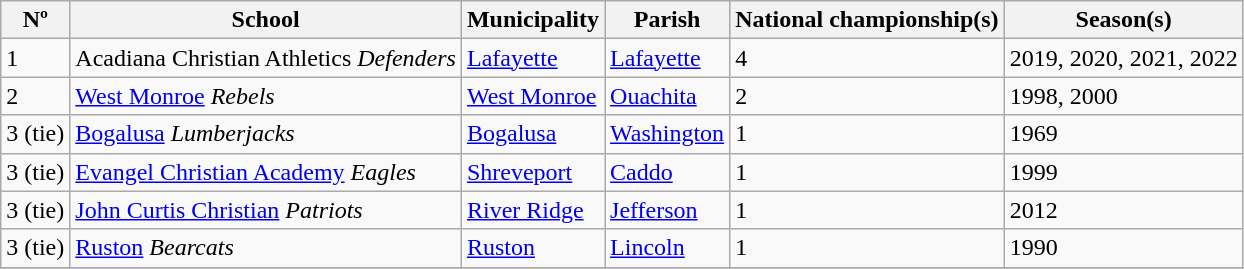<table class="wikitable sortable">
<tr>
<th>Nº</th>
<th>School</th>
<th>Municipality</th>
<th>Parish</th>
<th>National championship(s)</th>
<th>Season(s)</th>
</tr>
<tr>
<td>1</td>
<td>Acadiana Christian Athletics <em>Defenders</em></td>
<td><a href='#'>Lafayette</a></td>
<td><a href='#'>Lafayette</a></td>
<td>4</td>
<td>2019, 2020, 2021, 2022</td>
</tr>
<tr>
<td>2</td>
<td><a href='#'>West Monroe</a> <em>Rebels</em></td>
<td><a href='#'>West Monroe</a></td>
<td><a href='#'>Ouachita</a></td>
<td>2</td>
<td>1998, 2000</td>
</tr>
<tr>
<td>3 (tie)</td>
<td><a href='#'>Bogalusa</a> <em>Lumberjacks</em></td>
<td><a href='#'>Bogalusa</a></td>
<td><a href='#'>Washington</a></td>
<td>1</td>
<td>1969</td>
</tr>
<tr>
<td>3 (tie)</td>
<td><a href='#'>Evangel Christian Academy</a> <em>Eagles</em></td>
<td><a href='#'>Shreveport</a></td>
<td><a href='#'>Caddo</a></td>
<td>1</td>
<td>1999</td>
</tr>
<tr>
<td>3 (tie)</td>
<td><a href='#'>John Curtis Christian</a> <em>Patriots</em></td>
<td><a href='#'>River Ridge</a></td>
<td><a href='#'>Jefferson</a></td>
<td>1</td>
<td>2012</td>
</tr>
<tr>
<td>3 (tie)</td>
<td><a href='#'>Ruston</a> <em>Bearcats</em></td>
<td><a href='#'>Ruston</a></td>
<td><a href='#'>Lincoln</a></td>
<td>1</td>
<td>1990</td>
</tr>
<tr>
</tr>
</table>
